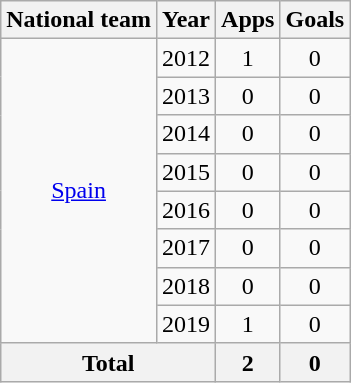<table class="wikitable" style="text-align:center">
<tr>
<th>National team</th>
<th>Year</th>
<th>Apps</th>
<th>Goals</th>
</tr>
<tr>
<td rowspan="8"><a href='#'>Spain</a></td>
<td>2012</td>
<td>1</td>
<td>0</td>
</tr>
<tr>
<td>2013</td>
<td>0</td>
<td>0</td>
</tr>
<tr>
<td>2014</td>
<td>0</td>
<td>0</td>
</tr>
<tr>
<td>2015</td>
<td>0</td>
<td>0</td>
</tr>
<tr>
<td>2016</td>
<td>0</td>
<td>0</td>
</tr>
<tr>
<td>2017</td>
<td>0</td>
<td>0</td>
</tr>
<tr>
<td>2018</td>
<td>0</td>
<td>0</td>
</tr>
<tr>
<td>2019</td>
<td>1</td>
<td>0</td>
</tr>
<tr>
<th colspan="2">Total</th>
<th>2</th>
<th>0</th>
</tr>
</table>
